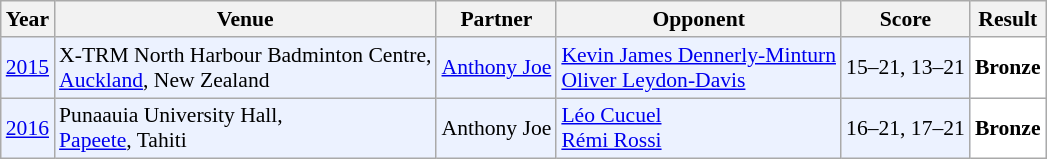<table class="sortable wikitable" style="font-size: 90%;">
<tr>
<th>Year</th>
<th>Venue</th>
<th>Partner</th>
<th>Opponent</th>
<th>Score</th>
<th>Result</th>
</tr>
<tr style="background:#ECF2FF">
<td align="center"><a href='#'>2015</a></td>
<td align="left">X-TRM North Harbour Badminton Centre,<br><a href='#'>Auckland</a>, New Zealand</td>
<td align="left"> <a href='#'>Anthony Joe</a></td>
<td align="left"> <a href='#'>Kevin James Dennerly-Minturn</a> <br>  <a href='#'>Oliver Leydon-Davis</a></td>
<td align="left">15–21, 13–21</td>
<td style="text-align:left; background:white"> <strong>Bronze</strong></td>
</tr>
<tr style="background:#ECF2FF">
<td align="center"><a href='#'>2016</a></td>
<td align="left">Punaauia University Hall,<br><a href='#'>Papeete</a>, Tahiti</td>
<td align="left"> Anthony Joe</td>
<td align="left"> <a href='#'>Léo Cucuel</a><br> <a href='#'>Rémi Rossi</a></td>
<td align="left">16–21, 17–21</td>
<td style="text-align:left; background:white"> <strong>Bronze</strong></td>
</tr>
</table>
